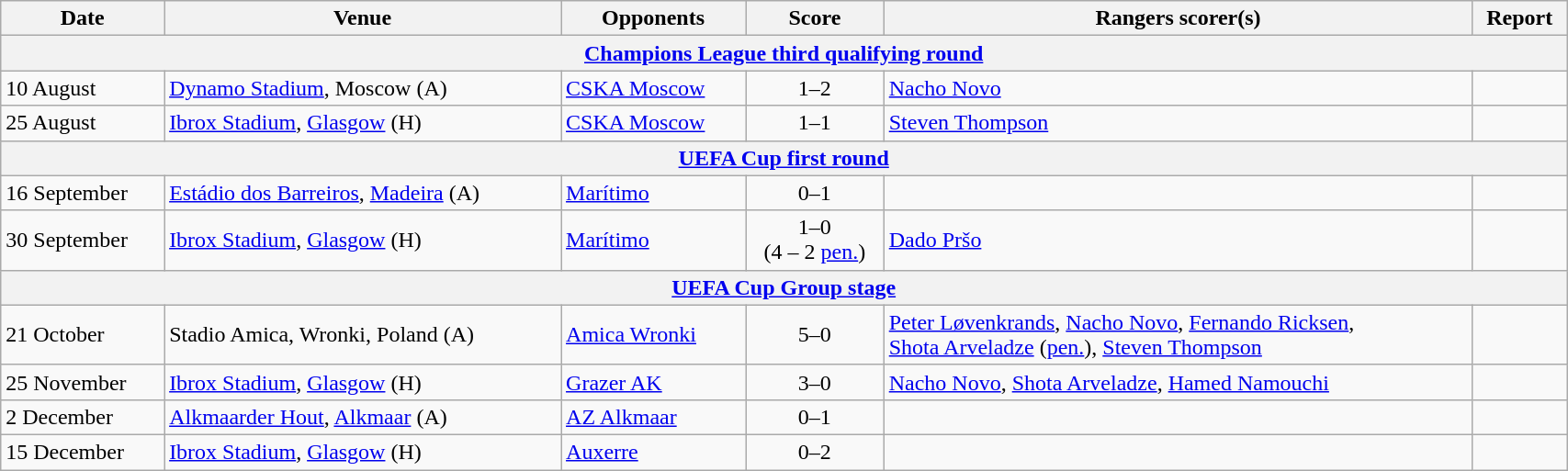<table class="wikitable" width=90%>
<tr>
<th>Date</th>
<th>Venue</th>
<th>Opponents</th>
<th>Score</th>
<th>Rangers scorer(s)</th>
<th>Report</th>
</tr>
<tr>
<th colspan=7><a href='#'>Champions League third qualifying round</a></th>
</tr>
<tr>
<td>10 August</td>
<td><a href='#'>Dynamo Stadium</a>, Moscow (A)</td>
<td> <a href='#'>CSKA Moscow</a></td>
<td align=center>1–2</td>
<td><a href='#'>Nacho Novo</a></td>
<td></td>
</tr>
<tr>
<td>25 August</td>
<td><a href='#'>Ibrox Stadium</a>, <a href='#'>Glasgow</a> (H)</td>
<td> <a href='#'>CSKA Moscow</a></td>
<td align=center>1–1</td>
<td><a href='#'>Steven Thompson</a></td>
<td></td>
</tr>
<tr>
<th colspan=7><a href='#'>UEFA Cup first round</a></th>
</tr>
<tr>
<td>16 September</td>
<td><a href='#'>Estádio dos Barreiros</a>, <a href='#'>Madeira</a> (A)</td>
<td> <a href='#'>Marítimo</a></td>
<td align=center>0–1</td>
<td></td>
<td></td>
</tr>
<tr>
<td>30 September</td>
<td><a href='#'>Ibrox Stadium</a>, <a href='#'>Glasgow</a> (H)</td>
<td> <a href='#'>Marítimo</a></td>
<td align=center>1–0<br> (4 – 2 <a href='#'>pen.</a>)</td>
<td><a href='#'>Dado Pršo</a></td>
<td></td>
</tr>
<tr>
<th colspan=7><a href='#'>UEFA Cup Group stage</a></th>
</tr>
<tr>
<td>21 October</td>
<td>Stadio Amica, Wronki, Poland (A)</td>
<td> <a href='#'>Amica Wronki</a></td>
<td align=center>5–0</td>
<td><a href='#'>Peter Løvenkrands</a>, <a href='#'>Nacho Novo</a>, <a href='#'>Fernando Ricksen</a>,<br> <a href='#'>Shota Arveladze</a> (<a href='#'>pen.</a>), <a href='#'>Steven Thompson</a></td>
<td></td>
</tr>
<tr>
<td>25 November</td>
<td><a href='#'>Ibrox Stadium</a>, <a href='#'>Glasgow</a> (H)</td>
<td> <a href='#'>Grazer AK</a></td>
<td align=center>3–0</td>
<td><a href='#'>Nacho Novo</a>, <a href='#'>Shota Arveladze</a>, <a href='#'>Hamed Namouchi</a></td>
<td></td>
</tr>
<tr>
<td>2 December</td>
<td><a href='#'>Alkmaarder Hout</a>, <a href='#'>Alkmaar</a> (A)</td>
<td> <a href='#'>AZ Alkmaar</a></td>
<td align=center>0–1</td>
<td></td>
<td></td>
</tr>
<tr>
<td>15 December</td>
<td><a href='#'>Ibrox Stadium</a>, <a href='#'>Glasgow</a> (H)</td>
<td> <a href='#'>Auxerre</a></td>
<td align=center>0–2</td>
<td></td>
<td></td>
</tr>
</table>
